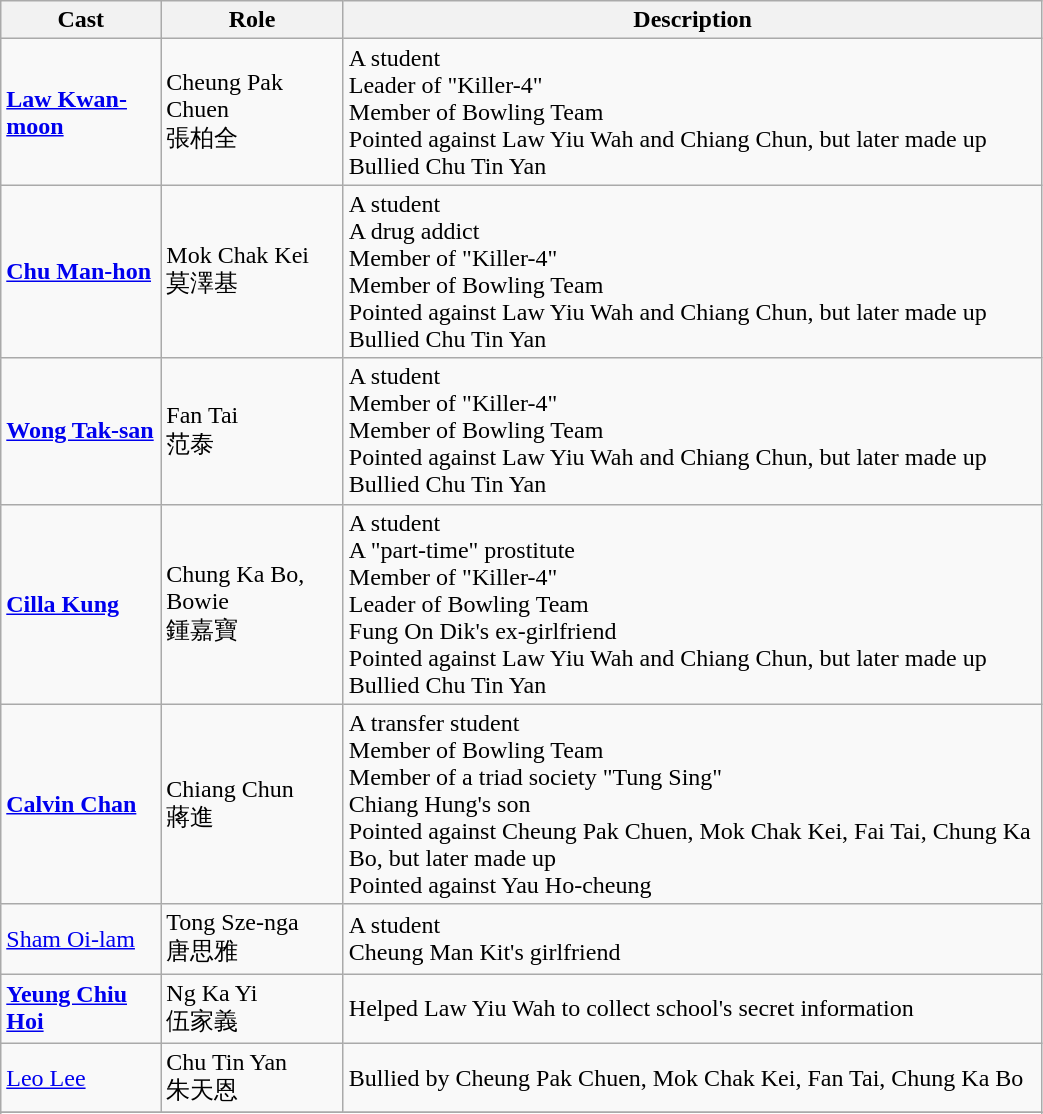<table class="wikitable" width="55%">
<tr>
<th>Cast</th>
<th>Role</th>
<th>Description</th>
</tr>
<tr>
<td><strong><a href='#'>Law Kwan-moon</a></strong></td>
<td>Cheung Pak Chuen<br>張柏全</td>
<td>A student<br>Leader of "Killer-4"<br>Member of Bowling Team<br>Pointed against Law Yiu Wah and Chiang Chun, but later made up<br>Bullied Chu Tin Yan</td>
</tr>
<tr>
<td><strong><a href='#'>Chu Man-hon</a></strong></td>
<td>Mok Chak Kei<br>莫澤基</td>
<td>A student<br>A drug addict<br>Member of "Killer-4"<br>Member of Bowling Team<br>Pointed against Law Yiu Wah and Chiang Chun, but later made up<br>Bullied Chu Tin Yan</td>
</tr>
<tr>
<td><strong><a href='#'>Wong Tak-san</a></strong></td>
<td>Fan Tai<br>范泰</td>
<td>A student<br>Member of "Killer-4"<br>Member of Bowling Team<br>Pointed against Law Yiu Wah and Chiang Chun, but later made up<br>Bullied Chu Tin Yan</td>
</tr>
<tr>
<td><strong><a href='#'>Cilla Kung</a></strong></td>
<td>Chung Ka Bo, Bowie<br>鍾嘉寶</td>
<td>A student<br>A "part-time" prostitute<br>Member of "Killer-4"<br>Leader of Bowling Team<br>Fung On Dik's ex-girlfriend<br>Pointed against Law Yiu Wah and Chiang Chun, but later made up<br>Bullied Chu Tin Yan</td>
</tr>
<tr>
<td><strong><a href='#'>Calvin Chan</a></strong></td>
<td>Chiang Chun<br>蔣進</td>
<td>A transfer student<br>Member of Bowling Team<br>Member of a triad society "Tung Sing"<br>Chiang Hung's son<br>Pointed against Cheung Pak Chuen, Mok Chak Kei, Fai Tai, Chung Ka Bo, but later made up<br>Pointed against Yau Ho-cheung</td>
</tr>
<tr>
<td><a href='#'>Sham Oi-lam</a></td>
<td>Tong Sze-nga<br>唐思雅</td>
<td>A student<br>Cheung Man Kit's girlfriend</td>
</tr>
<tr>
<td><strong><a href='#'>Yeung Chiu Hoi</a></strong></td>
<td>Ng Ka Yi<br>伍家義</td>
<td>Helped Law Yiu Wah to collect school's secret information</td>
</tr>
<tr>
<td><a href='#'>Leo Lee</a></td>
<td>Chu Tin Yan<br>朱天恩</td>
<td>Bullied by Cheung Pak Chuen, Mok Chak Kei, Fan Tai, Chung Ka Bo</td>
</tr>
<tr>
</tr>
<tr>
</tr>
</table>
